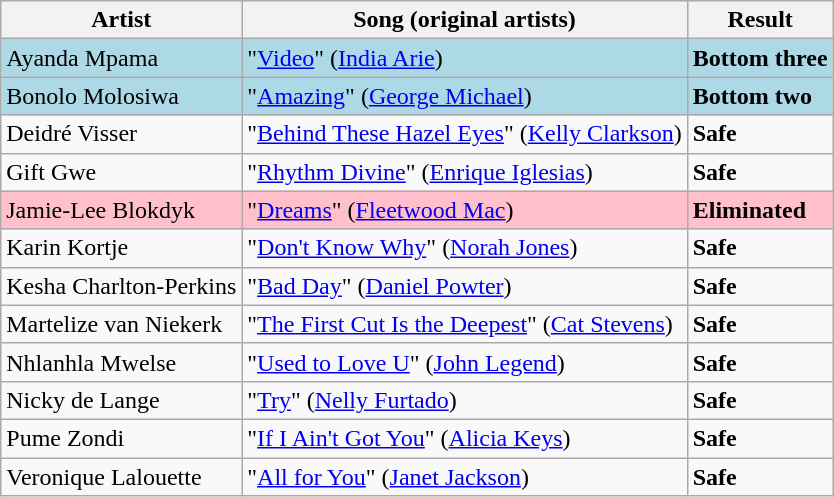<table class=wikitable>
<tr>
<th>Artist</th>
<th>Song (original artists)</th>
<th>Result</th>
</tr>
<tr style="background:lightblue;">
<td>Ayanda Mpama</td>
<td>"<a href='#'>Video</a>" (<a href='#'>India Arie</a>)</td>
<td><strong>Bottom three</strong></td>
</tr>
<tr style="background:lightblue;">
<td>Bonolo Molosiwa</td>
<td>"<a href='#'>Amazing</a>" (<a href='#'>George Michael</a>)</td>
<td><strong>Bottom two</strong></td>
</tr>
<tr>
<td>Deidré Visser</td>
<td>"<a href='#'>Behind These Hazel Eyes</a>" (<a href='#'>Kelly Clarkson</a>)</td>
<td><strong>Safe</strong></td>
</tr>
<tr>
<td>Gift Gwe</td>
<td>"<a href='#'>Rhythm Divine</a>" (<a href='#'>Enrique Iglesias</a>)</td>
<td><strong>Safe</strong></td>
</tr>
<tr style="background:pink;">
<td>Jamie-Lee Blokdyk</td>
<td>"<a href='#'>Dreams</a>" (<a href='#'>Fleetwood Mac</a>)</td>
<td><strong>Eliminated</strong></td>
</tr>
<tr>
<td>Karin Kortje</td>
<td>"<a href='#'>Don't Know Why</a>" (<a href='#'>Norah Jones</a>)</td>
<td><strong>Safe</strong></td>
</tr>
<tr>
<td>Kesha Charlton-Perkins</td>
<td>"<a href='#'>Bad Day</a>" (<a href='#'>Daniel Powter</a>)</td>
<td><strong>Safe</strong></td>
</tr>
<tr>
<td>Martelize van Niekerk</td>
<td>"<a href='#'>The First Cut Is the Deepest</a>" (<a href='#'>Cat Stevens</a>)</td>
<td><strong>Safe</strong></td>
</tr>
<tr>
<td>Nhlanhla Mwelse</td>
<td>"<a href='#'>Used to Love U</a>" (<a href='#'>John Legend</a>)</td>
<td><strong>Safe</strong></td>
</tr>
<tr>
<td>Nicky de Lange</td>
<td>"<a href='#'>Try</a>" (<a href='#'>Nelly Furtado</a>)</td>
<td><strong>Safe</strong></td>
</tr>
<tr>
<td>Pume Zondi</td>
<td>"<a href='#'>If I Ain't Got You</a>" (<a href='#'>Alicia Keys</a>)</td>
<td><strong>Safe</strong></td>
</tr>
<tr>
<td>Veronique Lalouette</td>
<td>"<a href='#'>All for You</a>" (<a href='#'>Janet Jackson</a>)</td>
<td><strong>Safe</strong></td>
</tr>
</table>
